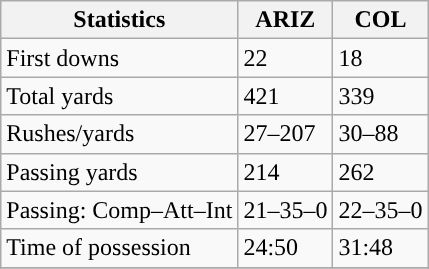<table class="wikitable" style="float: left;">
<tr>
<th>Statistics</th>
<th>ARIZ</th>
<th>COL</th>
</tr>
<tr>
<td>First downs</td>
<td>22</td>
<td>18</td>
</tr>
<tr>
<td>Total yards</td>
<td>421</td>
<td>339</td>
</tr>
<tr>
<td>Rushes/yards</td>
<td>27–207</td>
<td>30–88</td>
</tr>
<tr>
<td>Passing yards</td>
<td>214</td>
<td>262</td>
</tr>
<tr>
<td>Passing: Comp–Att–Int</td>
<td>21–35–0</td>
<td>22–35–0</td>
</tr>
<tr>
<td>Time of possession</td>
<td>24:50</td>
<td>31:48</td>
</tr>
<tr>
</tr>
</table>
